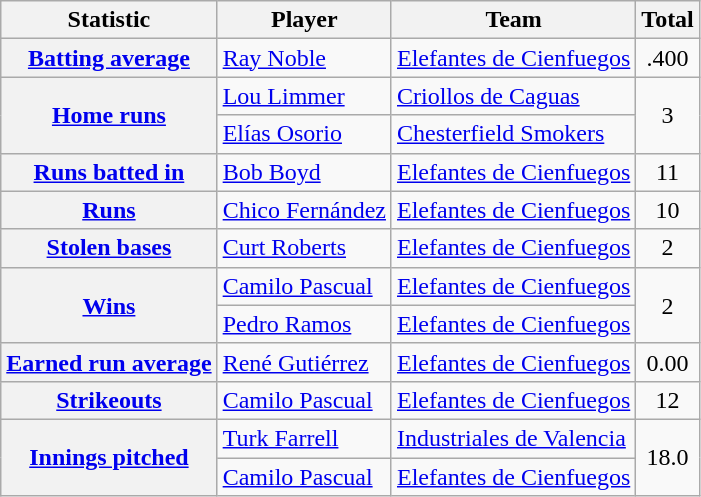<table class="wikitable plainrowheaders">
<tr>
<th scope="col">Statistic</th>
<th scope="col">Player</th>
<th scope="col">Team</th>
<th scope="col">Total</th>
</tr>
<tr>
<th scope="row"><strong><a href='#'>Batting average</a></strong></th>
<td> <a href='#'>Ray Noble</a></td>
<td> <a href='#'>Elefantes de Cienfuegos</a></td>
<td align=center>.400</td>
</tr>
<tr>
<th scope="row" rowspan=2><strong><a href='#'>Home runs</a></strong></th>
<td> <a href='#'>Lou Limmer</a></td>
<td> <a href='#'>Criollos de Caguas</a></td>
<td align=center rowspan=2>3</td>
</tr>
<tr>
<td> <a href='#'>Elías Osorio</a></td>
<td> <a href='#'>Chesterfield Smokers</a></td>
</tr>
<tr>
<th scope="row"><strong><a href='#'>Runs batted in</a></strong></th>
<td> <a href='#'>Bob Boyd</a></td>
<td> <a href='#'>Elefantes de Cienfuegos</a></td>
<td align=center>11</td>
</tr>
<tr>
<th scope="row"><strong><a href='#'>Runs</a></strong></th>
<td> <a href='#'>Chico Fernández</a></td>
<td> <a href='#'>Elefantes de Cienfuegos</a></td>
<td align=center>10</td>
</tr>
<tr>
<th scope="row"><strong><a href='#'>Stolen bases</a></strong></th>
<td> <a href='#'>Curt Roberts</a></td>
<td> <a href='#'>Elefantes de Cienfuegos</a></td>
<td align=center>2</td>
</tr>
<tr>
<th scope="row" rowspan=2><strong><a href='#'>Wins</a></strong></th>
<td> <a href='#'>Camilo Pascual</a></td>
<td> <a href='#'>Elefantes de Cienfuegos</a></td>
<td align=center rowspan=2>2</td>
</tr>
<tr>
<td> <a href='#'>Pedro Ramos</a></td>
<td> <a href='#'>Elefantes de Cienfuegos</a></td>
</tr>
<tr>
<th scope="row"><strong><a href='#'>Earned run average</a></strong></th>
<td> <a href='#'>René Gutiérrez</a></td>
<td> <a href='#'>Elefantes de Cienfuegos</a></td>
<td align=center>0.00</td>
</tr>
<tr>
<th scope="row"><strong><a href='#'>Strikeouts</a></strong></th>
<td> <a href='#'>Camilo Pascual</a></td>
<td> <a href='#'>Elefantes de Cienfuegos</a></td>
<td align=center>12</td>
</tr>
<tr>
<th scope="row" rowspan=2><strong><a href='#'>Innings pitched</a></strong></th>
<td> <a href='#'>Turk Farrell</a></td>
<td> <a href='#'>Industriales de Valencia</a></td>
<td align=center rowspan=2>18.0</td>
</tr>
<tr>
<td> <a href='#'>Camilo Pascual</a></td>
<td> <a href='#'>Elefantes de Cienfuegos</a></td>
</tr>
</table>
